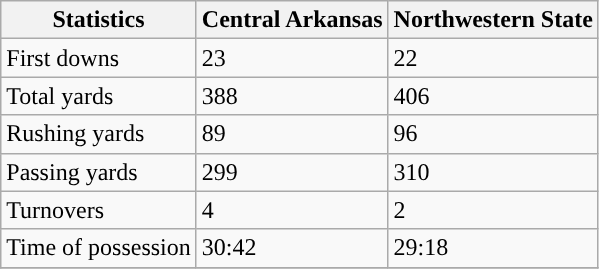<table class="wikitable">
<tr>
<th>Statistics</th>
<th>Central Arkansas</th>
<th>Northwestern State</th>
</tr>
<tr>
<td>First downs</td>
<td>23</td>
<td>22</td>
</tr>
<tr>
<td>Total yards</td>
<td>388</td>
<td>406</td>
</tr>
<tr>
<td>Rushing yards</td>
<td>89</td>
<td>96</td>
</tr>
<tr>
<td>Passing yards</td>
<td>299</td>
<td>310</td>
</tr>
<tr>
<td>Turnovers</td>
<td>4</td>
<td>2</td>
</tr>
<tr>
<td>Time of possession</td>
<td>30:42</td>
<td>29:18</td>
</tr>
<tr>
</tr>
</table>
